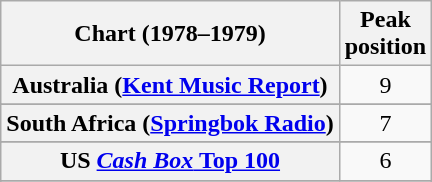<table class="wikitable sortable plainrowheaders" style="text-align:center">
<tr>
<th>Chart (1978–1979)</th>
<th>Peak<br>position</th>
</tr>
<tr>
<th scope="row">Australia (<a href='#'>Kent Music Report</a>)</th>
<td>9</td>
</tr>
<tr>
</tr>
<tr>
</tr>
<tr>
</tr>
<tr>
</tr>
<tr>
</tr>
<tr>
</tr>
<tr>
</tr>
<tr>
<th scope="row">South Africa (<a href='#'>Springbok Radio</a>)</th>
<td>7</td>
</tr>
<tr>
</tr>
<tr>
</tr>
<tr>
</tr>
<tr>
</tr>
<tr>
</tr>
<tr>
<th scope="row">US <a href='#'><em>Cash Box</em> Top 100</a></th>
<td>6</td>
</tr>
<tr>
</tr>
<tr>
</tr>
</table>
